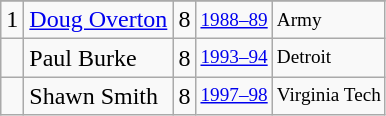<table class="wikitable">
<tr>
</tr>
<tr>
<td>1</td>
<td><a href='#'>Doug Overton</a></td>
<td>8</td>
<td style="font-size:80%;"><a href='#'>1988–89</a></td>
<td style="font-size:80%;">Army</td>
</tr>
<tr>
<td></td>
<td>Paul Burke</td>
<td>8</td>
<td style="font-size:80%;"><a href='#'>1993–94</a></td>
<td style="font-size:80%;">Detroit</td>
</tr>
<tr>
<td></td>
<td>Shawn Smith</td>
<td>8</td>
<td style="font-size:80%;"><a href='#'>1997–98</a></td>
<td style="font-size:80%;">Virginia Tech</td>
</tr>
</table>
